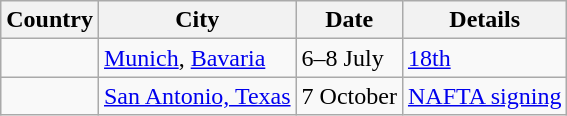<table class="wikitable sortable">
<tr>
<th>Country</th>
<th>City</th>
<th>Date</th>
<th>Details</th>
</tr>
<tr>
<td></td>
<td><a href='#'>Munich</a>, <a href='#'>Bavaria</a></td>
<td data-sort-value="1992">6–8 July</td>
<td><a href='#'>18th</a></td>
</tr>
<tr>
<td></td>
<td><a href='#'>San Antonio, Texas</a></td>
<td>7 October</td>
<td><a href='#'>NAFTA signing</a></td>
</tr>
</table>
